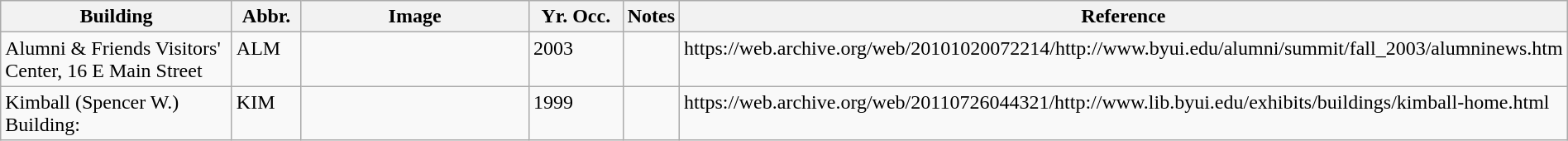<table class="wikitable sortable" style="width:100%;">
<tr>
<th width="200">Building</th>
<th width="50">Abbr.</th>
<th width="200" class="unsortable">Image</th>
<th width="75">Yr. Occ.</th>
<th class="unsortable">Notes</th>
<th width="200" class="unsortable">Reference</th>
</tr>
<tr valign="top">
<td>Alumni & Friends Visitors' Center, 16 E Main Street</td>
<td>ALM</td>
<td></td>
<td>2003</td>
<td></td>
<td>https://web.archive.org/web/20101020072214/http://www.byui.edu/alumni/summit/fall_2003/alumninews.htm</td>
</tr>
<tr valign="top">
<td>Kimball (Spencer W.) Building:</td>
<td>KIM</td>
<td></td>
<td>1999</td>
<td></td>
<td>https://web.archive.org/web/20110726044321/http://www.lib.byui.edu/exhibits/buildings/kimball-home.html</td>
</tr>
</table>
